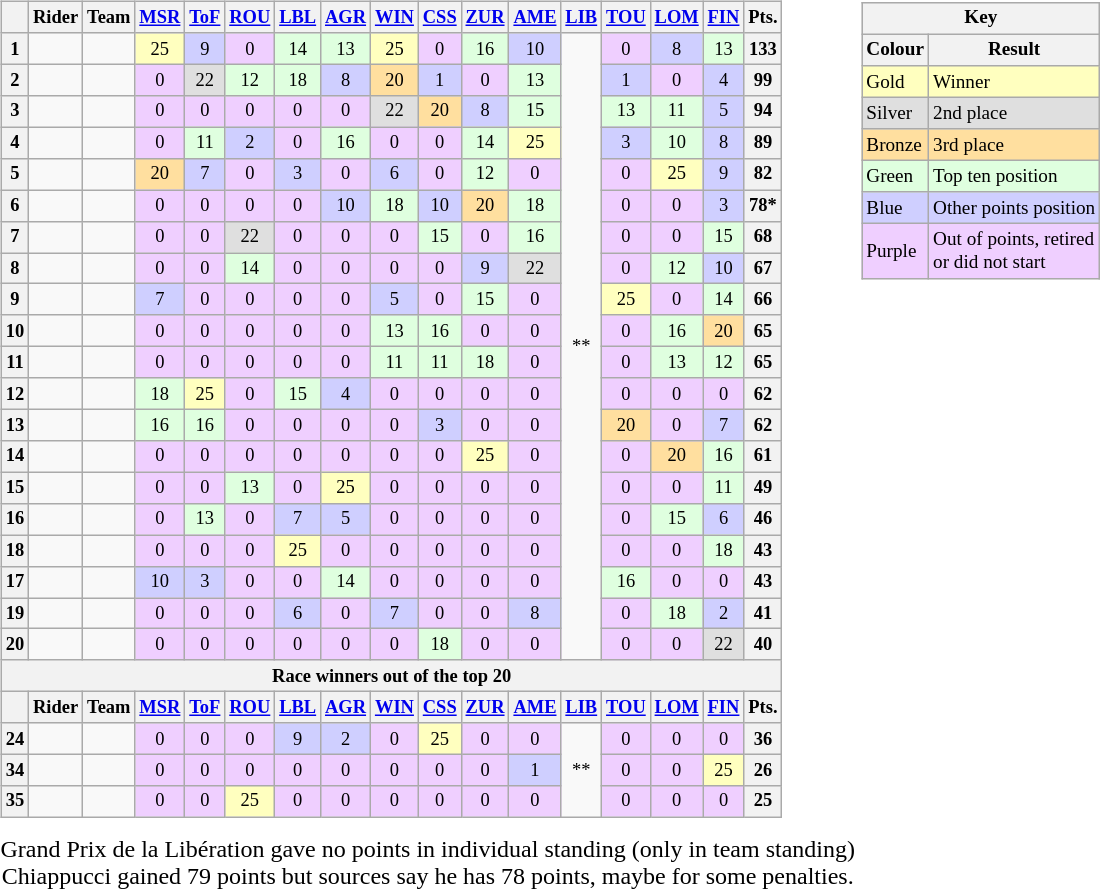<table>
<tr>
<td style="vertical-align:top; text-align:center"><br><table class="wikitable" style="font-size:77%; text-align:center">
<tr>
<th></th>
<th>Rider</th>
<th>Team</th>
<th><a href='#'>MSR</a></th>
<th><a href='#'>ToF</a></th>
<th><a href='#'>ROU</a></th>
<th><a href='#'>LBL</a></th>
<th><a href='#'>AGR</a></th>
<th><a href='#'>WIN</a></th>
<th><a href='#'>CSS</a></th>
<th><a href='#'>ZUR</a></th>
<th><a href='#'>AME</a></th>
<th><a href='#'>LIB</a></th>
<th><a href='#'>TOU</a></th>
<th><a href='#'>LOM</a></th>
<th><a href='#'>FIN</a></th>
<th>Pts.</th>
</tr>
<tr>
<th>1</th>
<td style="text-align:left;"> </td>
<td style="text-align:left;"></td>
<td style="background:#FFFFBF;">25</td>
<td style="background:#CFCFFF;">9</td>
<td style="background:#EFCFFF;">0</td>
<td style="background:#dfffdf;">14</td>
<td style="background:#dfffdf;">13</td>
<td style="background:#FFFFBF;">25</td>
<td style="background:#EFCFFF;">0</td>
<td style="background:#dfffdf;">16</td>
<td style="background:#CFCFFF;">10</td>
<td rowspan="20">**</td>
<td style="background:#EFCFFF;">0</td>
<td style="background:#CFCFFF;">8</td>
<td style="background:#dfffdf;">13</td>
<th>133</th>
</tr>
<tr>
<th>2</th>
<td style="text-align:left;"></td>
<td style="text-align:left;"></td>
<td style="background:#EFCFFF;">0</td>
<td style="background:#dfdfdf;">22</td>
<td style="background:#dfffdf;">12</td>
<td style="background:#dfffdf;">18</td>
<td style="background:#CFCFFF;">8</td>
<td style="background:#ffdf9f;">20</td>
<td style="background:#CFCFFF;">1</td>
<td style="background:#EFCFFF;">0</td>
<td style="background:#dfffdf;">13</td>
<td style="background:#CFCFFF;">1</td>
<td style="background:#EFCFFF;">0</td>
<td style="background:#CFCFFF;">4</td>
<th>99</th>
</tr>
<tr>
<th>3</th>
<td style="text-align:left;"></td>
<td style="text-align:left;"></td>
<td style="background:#EFCFFF;">0</td>
<td style="background:#EFCFFF;">0</td>
<td style="background:#EFCFFF;">0</td>
<td style="background:#EFCFFF;">0</td>
<td style="background:#EFCFFF;">0</td>
<td style="background:#dfdfdf;">22</td>
<td style="background:#ffdf9f;">20</td>
<td style="background:#CFCFFF;">8</td>
<td style="background:#dfffdf;">15</td>
<td style="background:#dfffdf;">13</td>
<td style="background:#dfffdf;">11</td>
<td style="background:#CFCFFF;">5</td>
<th>94</th>
</tr>
<tr>
<th>4</th>
<td style="text-align:left;"></td>
<td style="text-align:left;"></td>
<td style="background:#EFCFFF;">0</td>
<td style="background:#dfffdf;">11</td>
<td style="background:#CFCFFF;">2</td>
<td style="background:#EFCFFF;">0</td>
<td style="background:#dfffdf;">16</td>
<td style="background:#EFCFFF;">0</td>
<td style="background:#EFCFFF;">0</td>
<td style="background:#dfffdf;">14</td>
<td style="background:#FFFFBF;">25</td>
<td style="background:#CFCFFF;">3</td>
<td style="background:#dfffdf;">10</td>
<td style="background:#CFCFFF;">8</td>
<th>89</th>
</tr>
<tr>
<th>5</th>
<td style="text-align:left;"></td>
<td style="text-align:left;"></td>
<td style="background:#ffdf9f;">20</td>
<td style="background:#CFCFFF;">7</td>
<td style="background:#EFCFFF;">0</td>
<td style="background:#CFCFFF;">3</td>
<td style="background:#EFCFFF;">0</td>
<td style="background:#CFCFFF;">6</td>
<td style="background:#EFCFFF;">0</td>
<td style="background:#dfffdf;">12</td>
<td style="background:#EFCFFF;">0</td>
<td style="background:#EFCFFF;">0</td>
<td style="background:#FFFFBF;">25</td>
<td style="background:#CFCFFF;">9</td>
<th>82</th>
</tr>
<tr>
<th>6</th>
<td style="text-align:left;"></td>
<td style="text-align:left;"></td>
<td style="background:#EFCFFF;">0</td>
<td style="background:#EFCFFF;">0</td>
<td style="background:#EFCFFF;">0</td>
<td style="background:#EFCFFF;">0</td>
<td style="background:#CFCFFF;">10</td>
<td style="background:#dfffdf;">18</td>
<td style="background:#CFCFFF;">10</td>
<td style="background:#ffdf9f;">20</td>
<td style="background:#dfffdf;">18</td>
<td style="background:#EFCFFF;">0</td>
<td style="background:#EFCFFF;">0</td>
<td style="background:#CFCFFF;">3</td>
<th>78*</th>
</tr>
<tr>
<th>7</th>
<td style="text-align:left;"></td>
<td style="text-align:left;"></td>
<td style="background:#EFCFFF;">0</td>
<td style="background:#EFCFFF;">0</td>
<td style="background:#dfdfdf;">22</td>
<td style="background:#EFCFFF;">0</td>
<td style="background:#EFCFFF;">0</td>
<td style="background:#EFCFFF;">0</td>
<td style="background:#dfffdf;">15</td>
<td style="background:#EFCFFF;">0</td>
<td style="background:#dfffdf;">16</td>
<td style="background:#EFCFFF;">0</td>
<td style="background:#EFCFFF;">0</td>
<td style="background:#dfffdf;">15</td>
<th>68</th>
</tr>
<tr>
<th>8</th>
<td style="text-align:left;"></td>
<td style="text-align:left;"></td>
<td style="background:#EFCFFF;">0</td>
<td style="background:#EFCFFF;">0</td>
<td style="background:#dfffdf;">14</td>
<td style="background:#EFCFFF;">0</td>
<td style="background:#EFCFFF;">0</td>
<td style="background:#EFCFFF;">0</td>
<td style="background:#EFCFFF;">0</td>
<td style="background:#CFCFFF;">9</td>
<td style="background:#dfdfdf;">22</td>
<td style="background:#EFCFFF;">0</td>
<td style="background:#dfffdf;">12</td>
<td style="background:#CFCFFF;">10</td>
<th>67</th>
</tr>
<tr>
<th>9</th>
<td style="text-align:left;"></td>
<td style="text-align:left;"></td>
<td style="background:#CFCFFF;">7</td>
<td style="background:#EFCFFF;">0</td>
<td style="background:#EFCFFF;">0</td>
<td style="background:#EFCFFF;">0</td>
<td style="background:#EFCFFF;">0</td>
<td style="background:#CFCFFF;">5</td>
<td style="background:#EFCFFF;">0</td>
<td style="background:#dfffdf;">15</td>
<td style="background:#EFCFFF;">0</td>
<td style="background:#FFFFBF;">25</td>
<td style="background:#EFCFFF;">0</td>
<td style="background:#dfffdf;">14</td>
<th>66</th>
</tr>
<tr>
<th>10</th>
<td style="text-align:left;"></td>
<td style="text-align:left;"></td>
<td style="background:#EFCFFF;">0</td>
<td style="background:#EFCFFF;">0</td>
<td style="background:#EFCFFF;">0</td>
<td style="background:#EFCFFF;">0</td>
<td style="background:#EFCFFF;">0</td>
<td style="background:#dfffdf;">13</td>
<td style="background:#dfffdf;">16</td>
<td style="background:#EFCFFF;">0</td>
<td style="background:#EFCFFF;">0</td>
<td style="background:#EFCFFF;">0</td>
<td style="background:#dfffdf;">16</td>
<td style="background:#ffdf9f;">20</td>
<th>65</th>
</tr>
<tr>
<th>11</th>
<td style="text-align:left;"></td>
<td style="text-align:left;"></td>
<td style="background:#EFCFFF;">0</td>
<td style="background:#EFCFFF;">0</td>
<td style="background:#EFCFFF;">0</td>
<td style="background:#EFCFFF;">0</td>
<td style="background:#EFCFFF;">0</td>
<td style="background:#dfffdf;">11</td>
<td style="background:#dfffdf;">11</td>
<td style="background:#dfffdf;">18</td>
<td style="background:#EFCFFF;">0</td>
<td style="background:#EFCFFF;">0</td>
<td style="background:#dfffdf;">13</td>
<td style="background:#dfffdf;">12</td>
<th>65</th>
</tr>
<tr>
<th>12</th>
<td style="text-align:left;"></td>
<td style="text-align:left;"></td>
<td style="background:#dfffdf;">18</td>
<td style="background:#FFFFBF;">25</td>
<td style="background:#EFCFFF;">0</td>
<td style="background:#dfffdf;">15</td>
<td style="background:#CFCFFF;">4</td>
<td style="background:#EFCFFF;">0</td>
<td style="background:#EFCFFF;">0</td>
<td style="background:#EFCFFF;">0</td>
<td style="background:#EFCFFF;">0</td>
<td style="background:#EFCFFF;">0</td>
<td style="background:#EFCFFF;">0</td>
<td style="background:#EFCFFF;">0</td>
<th>62</th>
</tr>
<tr>
<th>13</th>
<td style="text-align:left;"></td>
<td style="text-align:left;"></td>
<td style="background:#dfffdf;">16</td>
<td style="background:#dfffdf;">16</td>
<td style="background:#EFCFFF;">0</td>
<td style="background:#EFCFFF;">0</td>
<td style="background:#EFCFFF;">0</td>
<td style="background:#EFCFFF;">0</td>
<td style="background:#CFCFFF;">3</td>
<td style="background:#EFCFFF;">0</td>
<td style="background:#EFCFFF;">0</td>
<td style="background:#ffdf9f;">20</td>
<td style="background:#EFCFFF;">0</td>
<td style="background:#CFCFFF;">7</td>
<th>62</th>
</tr>
<tr>
<th>14</th>
<td style="text-align:left;"></td>
<td style="text-align:left;"></td>
<td style="background:#EFCFFF;">0</td>
<td style="background:#EFCFFF;">0</td>
<td style="background:#EFCFFF;">0</td>
<td style="background:#EFCFFF;">0</td>
<td style="background:#EFCFFF;">0</td>
<td style="background:#EFCFFF;">0</td>
<td style="background:#EFCFFF;">0</td>
<td style="background:#FFFFBF;">25</td>
<td style="background:#EFCFFF;">0</td>
<td style="background:#EFCFFF;">0</td>
<td style="background:#ffdf9f;">20</td>
<td style="background:#dfffdf;">16</td>
<th>61</th>
</tr>
<tr>
<th>15</th>
<td style="text-align:left;"></td>
<td style="text-align:left;"></td>
<td style="background:#EFCFFF;">0</td>
<td style="background:#EFCFFF;">0</td>
<td style="background:#dfffdf;">13</td>
<td style="background:#EFCFFF;">0</td>
<td style="background:#FFFFBF;">25</td>
<td style="background:#EFCFFF;">0</td>
<td style="background:#EFCFFF;">0</td>
<td style="background:#EFCFFF;">0</td>
<td style="background:#EFCFFF;">0</td>
<td style="background:#EFCFFF;">0</td>
<td style="background:#EFCFFF;">0</td>
<td style="background:#dfffdf;">11</td>
<th>49</th>
</tr>
<tr>
<th>16</th>
<td style="text-align:left;"></td>
<td style="text-align:left;"></td>
<td style="background:#EFCFFF;">0</td>
<td style="background:#dfffdf;">13</td>
<td style="background:#EFCFFF;">0</td>
<td style="background:#CFCFFF;">7</td>
<td style="background:#CFCFFF;">5</td>
<td style="background:#EFCFFF;">0</td>
<td style="background:#EFCFFF;">0</td>
<td style="background:#EFCFFF;">0</td>
<td style="background:#EFCFFF;">0</td>
<td style="background:#EFCFFF;">0</td>
<td style="background:#dfffdf;">15</td>
<td style="background:#CFCFFF;">6</td>
<th>46</th>
</tr>
<tr>
<th>18</th>
<td style="text-align:left;"></td>
<td style="text-align:left;"></td>
<td style="background:#EFCFFF;">0</td>
<td style="background:#EFCFFF;">0</td>
<td style="background:#EFCFFF;">0</td>
<td style="background:#FFFFBF;">25</td>
<td style="background:#EFCFFF;">0</td>
<td style="background:#EFCFFF;">0</td>
<td style="background:#EFCFFF;">0</td>
<td style="background:#EFCFFF;">0</td>
<td style="background:#EFCFFF;">0</td>
<td style="background:#EFCFFF;">0</td>
<td style="background:#EFCFFF;">0</td>
<td style="background:#dfffdf;">18</td>
<th>43</th>
</tr>
<tr>
<th>17</th>
<td style="text-align:left;"></td>
<td style="text-align:left;"></td>
<td style="background:#CFCFFF;">10</td>
<td style="background:#CFCFFF;">3</td>
<td style="background:#EFCFFF;">0</td>
<td style="background:#EFCFFF;">0</td>
<td style="background:#dfffdf;">14</td>
<td style="background:#EFCFFF;">0</td>
<td style="background:#EFCFFF;">0</td>
<td style="background:#EFCFFF;">0</td>
<td style="background:#EFCFFF;">0</td>
<td style="background:#dfffdf;">16</td>
<td style="background:#EFCFFF;">0</td>
<td style="background:#EFCFFF;">0</td>
<th>43</th>
</tr>
<tr>
<th>19</th>
<td style="text-align:left;"></td>
<td style="text-align:left;"></td>
<td style="background:#EFCFFF;">0</td>
<td style="background:#EFCFFF;">0</td>
<td style="background:#EFCFFF;">0</td>
<td style="background:#CFCFFF;">6</td>
<td style="background:#EFCFFF;">0</td>
<td style="background:#CFCFFF;">7</td>
<td style="background:#EFCFFF;">0</td>
<td style="background:#EFCFFF;">0</td>
<td style="background:#CFCFFF;">8</td>
<td style="background:#EFCFFF;">0</td>
<td style="background:#dfffdf;">18</td>
<td style="background:#CFCFFF;">2</td>
<th>41</th>
</tr>
<tr>
<th>20</th>
<td style="text-align:left;"></td>
<td style="text-align:left;"></td>
<td style="background:#EFCFFF;">0</td>
<td style="background:#EFCFFF;">0</td>
<td style="background:#EFCFFF;">0</td>
<td style="background:#EFCFFF;">0</td>
<td style="background:#EFCFFF;">0</td>
<td style="background:#EFCFFF;">0</td>
<td style="background:#dfffdf;">18</td>
<td style="background:#EFCFFF;">0</td>
<td style="background:#EFCFFF;">0</td>
<td style="background:#EFCFFF;">0</td>
<td style="background:#EFCFFF;">0</td>
<td style="background:#dfdfdf;">22</td>
<th>40</th>
</tr>
<tr>
<th colspan="17">Race winners out of the top 20</th>
</tr>
<tr>
<th></th>
<th>Rider</th>
<th>Team</th>
<th><a href='#'>MSR</a></th>
<th><a href='#'>ToF</a></th>
<th><a href='#'>ROU</a></th>
<th><a href='#'>LBL</a></th>
<th><a href='#'>AGR</a></th>
<th><a href='#'>WIN</a></th>
<th><a href='#'>CSS</a></th>
<th><a href='#'>ZUR</a></th>
<th><a href='#'>AME</a></th>
<th><a href='#'>LIB</a></th>
<th><a href='#'>TOU</a></th>
<th><a href='#'>LOM</a></th>
<th><a href='#'>FIN</a></th>
<th>Pts.</th>
</tr>
<tr>
<th>24</th>
<td style="text-align:left;"></td>
<td style="text-align:left;"></td>
<td style="background:#EFCFFF;">0</td>
<td style="background:#EFCFFF;">0</td>
<td style="background:#EFCFFF;">0</td>
<td style="background:#CFCFFF;">9</td>
<td style="background:#CFCFFF;">2</td>
<td style="background:#EFCFFF;">0</td>
<td style="background:#FFFFBF;">25</td>
<td style="background:#EFCFFF;">0</td>
<td style="background:#EFCFFF;">0</td>
<td rowspan="3">**</td>
<td style="background:#EFCFFF;">0</td>
<td style="background:#EFCFFF;">0</td>
<td style="background:#EFCFFF;">0</td>
<th>36</th>
</tr>
<tr>
<th>34</th>
<td style="text-align:left;"></td>
<td style="text-align:left;"></td>
<td style="background:#EFCFFF;">0</td>
<td style="background:#EFCFFF;">0</td>
<td style="background:#EFCFFF;">0</td>
<td style="background:#EFCFFF;">0</td>
<td style="background:#EFCFFF;">0</td>
<td style="background:#EFCFFF;">0</td>
<td style="background:#EFCFFF;">0</td>
<td style="background:#EFCFFF;">0</td>
<td style="background:#CFCFFF;">1</td>
<td style="background:#EFCFFF;">0</td>
<td style="background:#EFCFFF;">0</td>
<td style="background:#FFFFBF;">25</td>
<th>26</th>
</tr>
<tr>
<th>35</th>
<td style="text-align:left;"></td>
<td style="text-align:left;"></td>
<td style="background:#EFCFFF;">0</td>
<td style="background:#EFCFFF;">0</td>
<td style="background:#FFFFBF;">25</td>
<td style="background:#EFCFFF;">0</td>
<td style="background:#EFCFFF;">0</td>
<td style="background:#EFCFFF;">0</td>
<td style="background:#EFCFFF;">0</td>
<td style="background:#EFCFFF;">0</td>
<td style="background:#EFCFFF;">0</td>
<td style="background:#EFCFFF;">0</td>
<td style="background:#EFCFFF;">0</td>
<td style="background:#EFCFFF;">0</td>
<th>25</th>
</tr>
</table>
 Grand Prix de la Libération gave no points in individual standing (only in team standing)<br> Chiappucci gained 79 points but sources say he has 78 points, maybe for some penalties.</td>
<td style="vertical-align:top"><br><table class="wikitable" style="margin-right:0; font-size:80%">
<tr>
<th colspan="2">Key</th>
</tr>
<tr>
<th>Colour</th>
<th>Result</th>
</tr>
<tr style="background-color:#FFFFBF">
<td>Gold</td>
<td>Winner</td>
</tr>
<tr style="background-color:#DFDFDF">
<td>Silver</td>
<td>2nd place</td>
</tr>
<tr style="background-color:#FFDF9F">
<td>Bronze</td>
<td>3rd place</td>
</tr>
<tr style="background-color:#DFFFDF">
<td>Green</td>
<td>Top ten position</td>
</tr>
<tr style="background-color:#CFCFFF">
<td>Blue</td>
<td>Other points position</td>
</tr>
<tr style="background-color:#EFCFFF">
<td>Purple</td>
<td>Out of points, retired<br>or did not start</td>
</tr>
</table>
</td>
</tr>
</table>
